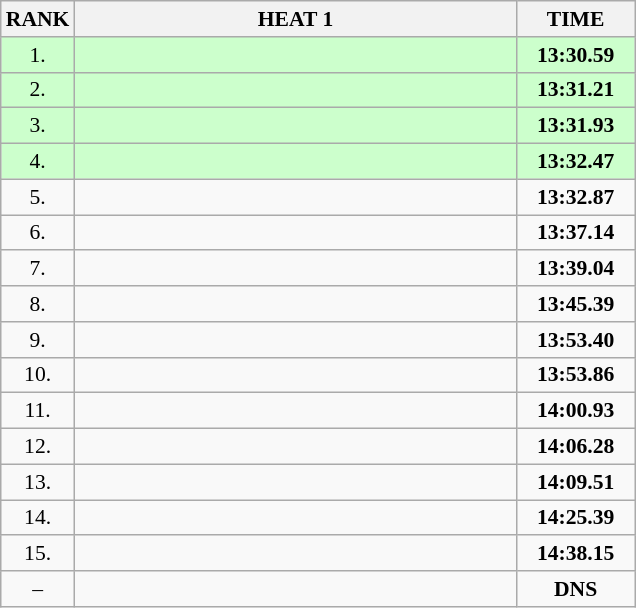<table class="wikitable" style="border-collapse: collapse; font-size: 90%;">
<tr>
<th>RANK</th>
<th style="width: 20em">HEAT 1</th>
<th style="width: 5em">TIME</th>
</tr>
<tr bgcolor=#CCFFCC>
<td align="center">1.</td>
<td></td>
<td align="center"><strong>13:30.59 </strong></td>
</tr>
<tr bgcolor=#CCFFCC>
<td align="center">2.</td>
<td></td>
<td align="center"><strong>13:31.21 </strong></td>
</tr>
<tr bgcolor=#CCFFCC>
<td align="center">3.</td>
<td></td>
<td align="center"><strong>13:31.93 </strong></td>
</tr>
<tr bgcolor=#CCFFCC>
<td align="center">4.</td>
<td></td>
<td align="center"><strong>13:32.47 </strong></td>
</tr>
<tr>
<td align="center">5.</td>
<td></td>
<td align="center"><strong>13:32.87 </strong></td>
</tr>
<tr>
<td align="center">6.</td>
<td></td>
<td align="center"><strong>13:37.14 </strong></td>
</tr>
<tr>
<td align="center">7.</td>
<td></td>
<td align="center"><strong>13:39.04 </strong></td>
</tr>
<tr>
<td align="center">8.</td>
<td></td>
<td align="center"><strong>13:45.39 </strong></td>
</tr>
<tr>
<td align="center">9.</td>
<td></td>
<td align="center"><strong>13:53.40 </strong></td>
</tr>
<tr>
<td align="center">10.</td>
<td></td>
<td align="center"><strong>13:53.86 </strong></td>
</tr>
<tr>
<td align="center">11.</td>
<td></td>
<td align="center"><strong>14:00.93 </strong></td>
</tr>
<tr>
<td align="center">12.</td>
<td></td>
<td align="center"><strong>14:06.28 </strong></td>
</tr>
<tr>
<td align="center">13.</td>
<td></td>
<td align="center"><strong>14:09.51 </strong></td>
</tr>
<tr>
<td align="center">14.</td>
<td></td>
<td align="center"><strong>14:25.39 </strong></td>
</tr>
<tr>
<td align="center">15.</td>
<td></td>
<td align="center"><strong>14:38.15 </strong></td>
</tr>
<tr>
<td align="center">–</td>
<td></td>
<td align="center"><strong>DNS </strong></td>
</tr>
</table>
